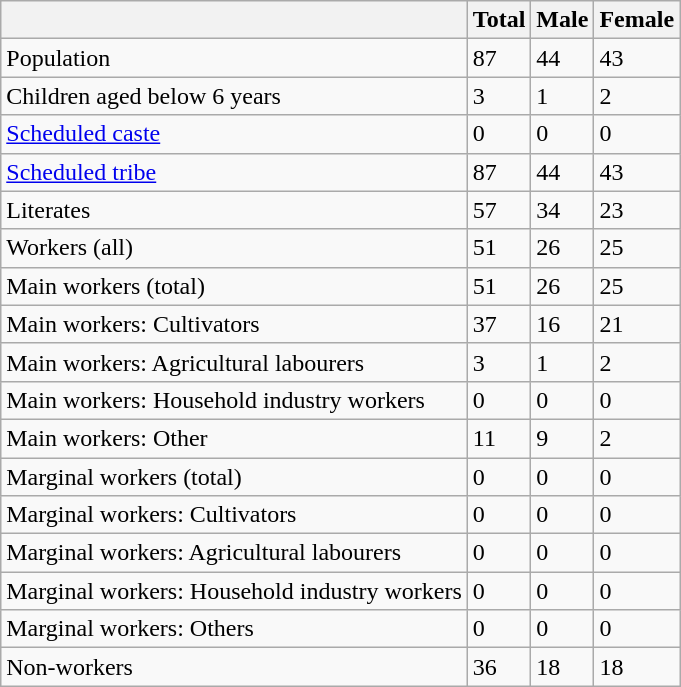<table class="wikitable sortable">
<tr>
<th></th>
<th>Total</th>
<th>Male</th>
<th>Female</th>
</tr>
<tr>
<td>Population</td>
<td>87</td>
<td>44</td>
<td>43</td>
</tr>
<tr>
<td>Children aged below 6 years</td>
<td>3</td>
<td>1</td>
<td>2</td>
</tr>
<tr>
<td><a href='#'>Scheduled caste</a></td>
<td>0</td>
<td>0</td>
<td>0</td>
</tr>
<tr>
<td><a href='#'>Scheduled tribe</a></td>
<td>87</td>
<td>44</td>
<td>43</td>
</tr>
<tr>
<td>Literates</td>
<td>57</td>
<td>34</td>
<td>23</td>
</tr>
<tr>
<td>Workers (all)</td>
<td>51</td>
<td>26</td>
<td>25</td>
</tr>
<tr>
<td>Main workers (total)</td>
<td>51</td>
<td>26</td>
<td>25</td>
</tr>
<tr>
<td>Main workers: Cultivators</td>
<td>37</td>
<td>16</td>
<td>21</td>
</tr>
<tr>
<td>Main workers: Agricultural labourers</td>
<td>3</td>
<td>1</td>
<td>2</td>
</tr>
<tr>
<td>Main workers: Household industry workers</td>
<td>0</td>
<td>0</td>
<td>0</td>
</tr>
<tr>
<td>Main workers: Other</td>
<td>11</td>
<td>9</td>
<td>2</td>
</tr>
<tr>
<td>Marginal workers (total)</td>
<td>0</td>
<td>0</td>
<td>0</td>
</tr>
<tr>
<td>Marginal workers: Cultivators</td>
<td>0</td>
<td>0</td>
<td>0</td>
</tr>
<tr>
<td>Marginal workers: Agricultural labourers</td>
<td>0</td>
<td>0</td>
<td>0</td>
</tr>
<tr>
<td>Marginal workers: Household industry workers</td>
<td>0</td>
<td>0</td>
<td>0</td>
</tr>
<tr>
<td>Marginal workers: Others</td>
<td>0</td>
<td>0</td>
<td>0</td>
</tr>
<tr>
<td>Non-workers</td>
<td>36</td>
<td>18</td>
<td>18</td>
</tr>
</table>
